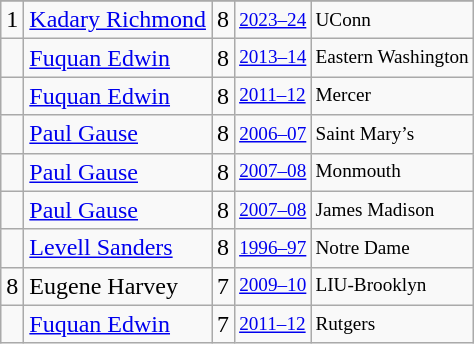<table class="wikitable">
<tr>
</tr>
<tr>
<td>1</td>
<td><a href='#'>Kadary Richmond</a></td>
<td>8</td>
<td style="font-size:80%;"><a href='#'>2023–24</a></td>
<td style="font-size:80%;">UConn</td>
</tr>
<tr>
<td></td>
<td><a href='#'>Fuquan Edwin</a></td>
<td>8</td>
<td style="font-size:80%;"><a href='#'>2013–14</a></td>
<td style="font-size:80%;">Eastern Washington</td>
</tr>
<tr>
<td></td>
<td><a href='#'>Fuquan Edwin</a></td>
<td>8</td>
<td style="font-size:80%;"><a href='#'>2011–12</a></td>
<td style="font-size:80%;">Mercer</td>
</tr>
<tr>
<td></td>
<td><a href='#'>Paul Gause</a></td>
<td>8</td>
<td style="font-size:80%;"><a href='#'>2006–07</a></td>
<td style="font-size:80%;">Saint Mary’s</td>
</tr>
<tr>
<td></td>
<td><a href='#'>Paul Gause</a></td>
<td>8</td>
<td style="font-size:80%;"><a href='#'>2007–08</a></td>
<td style="font-size:80%;">Monmouth</td>
</tr>
<tr>
<td></td>
<td><a href='#'>Paul Gause</a></td>
<td>8</td>
<td style="font-size:80%;"><a href='#'>2007–08</a></td>
<td style="font-size:80%;">James Madison</td>
</tr>
<tr>
<td></td>
<td><a href='#'>Levell Sanders</a></td>
<td>8</td>
<td style="font-size:80%;"><a href='#'>1996–97</a></td>
<td style="font-size:80%;">Notre Dame</td>
</tr>
<tr>
<td>8</td>
<td>Eugene Harvey</td>
<td>7</td>
<td style="font-size:80%;"><a href='#'>2009–10</a></td>
<td style="font-size:80%;">LIU-Brooklyn</td>
</tr>
<tr>
<td></td>
<td><a href='#'>Fuquan Edwin</a></td>
<td>7</td>
<td style="font-size:80%;"><a href='#'>2011–12</a></td>
<td style="font-size:80%;">Rutgers</td>
</tr>
</table>
